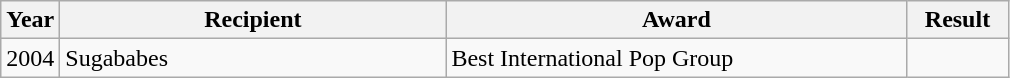<table class="wikitable">
<tr>
<th>Year</th>
<th width="250">Recipient</th>
<th width="300">Award</th>
<th width="60">Result</th>
</tr>
<tr>
<td>2004</td>
<td>Sugababes</td>
<td>Best International Pop Group</td>
<td></td>
</tr>
</table>
